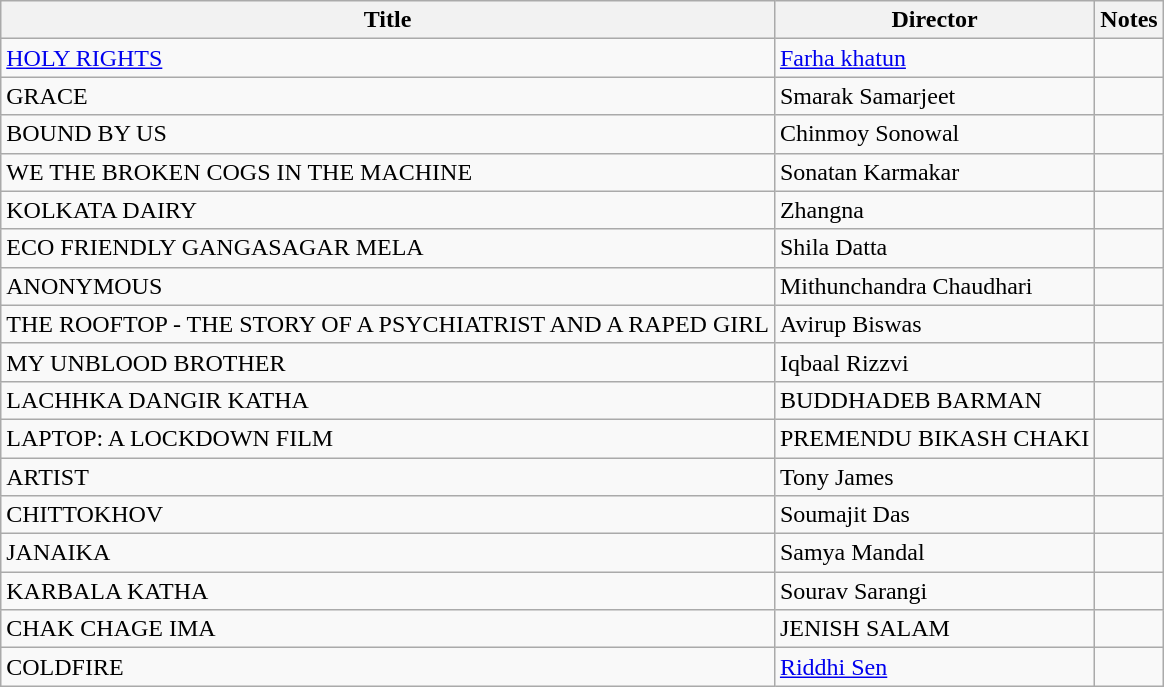<table class="wikitable">
<tr>
<th>Title</th>
<th>Director</th>
<th>Notes</th>
</tr>
<tr>
<td><a href='#'>HOLY RIGHTS</a></td>
<td><a href='#'>Farha khatun</a></td>
<td></td>
</tr>
<tr>
<td>GRACE</td>
<td>Smarak Samarjeet</td>
<td></td>
</tr>
<tr>
<td>BOUND BY US</td>
<td>Chinmoy Sonowal</td>
<td></td>
</tr>
<tr>
<td>WE THE BROKEN COGS IN THE MACHINE</td>
<td>Sonatan Karmakar</td>
<td></td>
</tr>
<tr>
<td>KOLKATA DAIRY</td>
<td>Zhangna</td>
<td></td>
</tr>
<tr>
<td>ECO FRIENDLY GANGASAGAR MELA</td>
<td>Shila Datta</td>
<td></td>
</tr>
<tr>
<td>ANONYMOUS</td>
<td>Mithunchandra Chaudhari</td>
<td></td>
</tr>
<tr>
<td>THE ROOFTOP - THE STORY OF A PSYCHIATRIST AND A RAPED GIRL</td>
<td>Avirup Biswas</td>
<td></td>
</tr>
<tr>
<td>MY UNBLOOD BROTHER</td>
<td>Iqbaal Rizzvi</td>
<td></td>
</tr>
<tr>
<td>LACHHKA DANGIR KATHA</td>
<td>BUDDHADEB BARMAN</td>
<td></td>
</tr>
<tr>
<td>LAPTOP: A LOCKDOWN FILM</td>
<td>PREMENDU BIKASH CHAKI</td>
<td></td>
</tr>
<tr>
<td>ARTIST</td>
<td>Tony James</td>
<td></td>
</tr>
<tr>
<td>CHITTOKHOV</td>
<td>Soumajit Das</td>
<td></td>
</tr>
<tr>
<td>JANAIKA</td>
<td>Samya Mandal</td>
<td></td>
</tr>
<tr>
<td>KARBALA KATHA</td>
<td>Sourav Sarangi</td>
<td></td>
</tr>
<tr>
<td>CHAK CHAGE IMA</td>
<td>JENISH SALAM</td>
<td></td>
</tr>
<tr>
<td>COLDFIRE</td>
<td><a href='#'>Riddhi Sen</a></td>
<td></td>
</tr>
</table>
